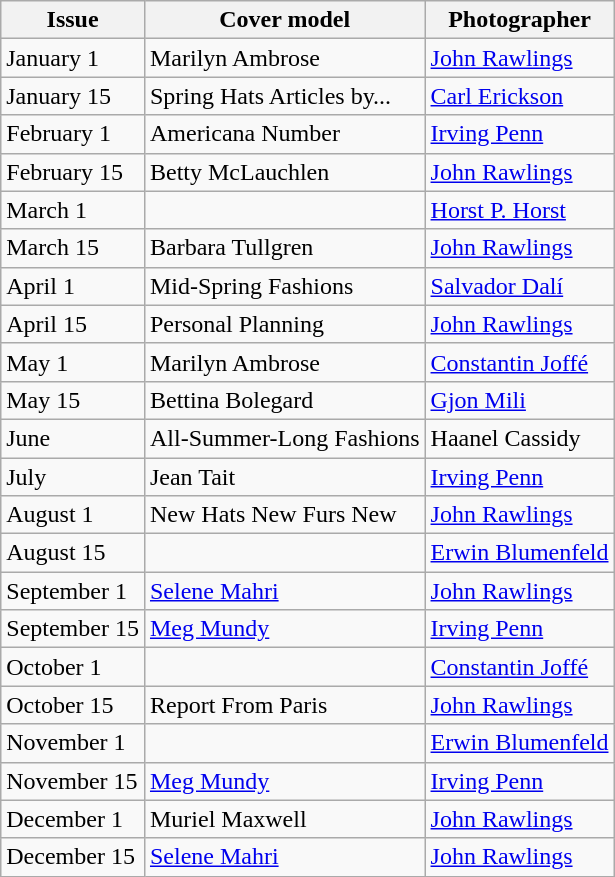<table class="sortable wikitable">
<tr>
<th>Issue</th>
<th>Cover model</th>
<th>Photographer</th>
</tr>
<tr>
<td>January 1</td>
<td>Marilyn Ambrose</td>
<td><a href='#'>John Rawlings</a></td>
</tr>
<tr>
<td>January 15</td>
<td>Spring Hats Articles by...</td>
<td><a href='#'>Carl Erickson</a></td>
</tr>
<tr>
<td>February 1</td>
<td>Americana Number</td>
<td><a href='#'>Irving Penn</a></td>
</tr>
<tr>
<td>February 15</td>
<td>Betty McLauchlen</td>
<td><a href='#'>John Rawlings</a></td>
</tr>
<tr>
<td>March 1</td>
<td></td>
<td><a href='#'>Horst P. Horst</a></td>
</tr>
<tr>
<td>March 15</td>
<td>Barbara Tullgren</td>
<td><a href='#'>John Rawlings</a></td>
</tr>
<tr>
<td>April 1</td>
<td>Mid-Spring Fashions</td>
<td><a href='#'>Salvador Dalí</a></td>
</tr>
<tr>
<td>April 15</td>
<td>Personal Planning</td>
<td><a href='#'>John Rawlings</a></td>
</tr>
<tr>
<td>May 1</td>
<td>Marilyn Ambrose</td>
<td><a href='#'>Constantin Joffé</a></td>
</tr>
<tr>
<td>May 15</td>
<td>Bettina Bolegard</td>
<td><a href='#'>Gjon Mili</a></td>
</tr>
<tr>
<td>June</td>
<td>All-Summer-Long Fashions</td>
<td>Haanel Cassidy</td>
</tr>
<tr>
<td>July</td>
<td>Jean Tait</td>
<td><a href='#'>Irving Penn</a></td>
</tr>
<tr>
<td>August 1</td>
<td>New Hats New Furs New</td>
<td><a href='#'>John Rawlings</a></td>
</tr>
<tr>
<td>August 15</td>
<td></td>
<td><a href='#'>Erwin Blumenfeld</a></td>
</tr>
<tr>
<td>September 1</td>
<td><a href='#'>Selene Mahri</a></td>
<td><a href='#'>John Rawlings</a></td>
</tr>
<tr>
<td>September 15</td>
<td><a href='#'>Meg Mundy</a></td>
<td><a href='#'>Irving Penn</a></td>
</tr>
<tr>
<td>October 1</td>
<td></td>
<td><a href='#'>Constantin Joffé</a></td>
</tr>
<tr>
<td>October 15</td>
<td>Report From Paris</td>
<td><a href='#'>John Rawlings</a></td>
</tr>
<tr>
<td>November 1</td>
<td></td>
<td><a href='#'>Erwin Blumenfeld</a></td>
</tr>
<tr>
<td>November 15</td>
<td><a href='#'>Meg Mundy</a></td>
<td><a href='#'>Irving Penn</a></td>
</tr>
<tr>
<td>December 1</td>
<td>Muriel Maxwell</td>
<td><a href='#'>John Rawlings</a></td>
</tr>
<tr>
<td>December 15</td>
<td><a href='#'>Selene Mahri</a></td>
<td><a href='#'>John Rawlings</a></td>
</tr>
</table>
